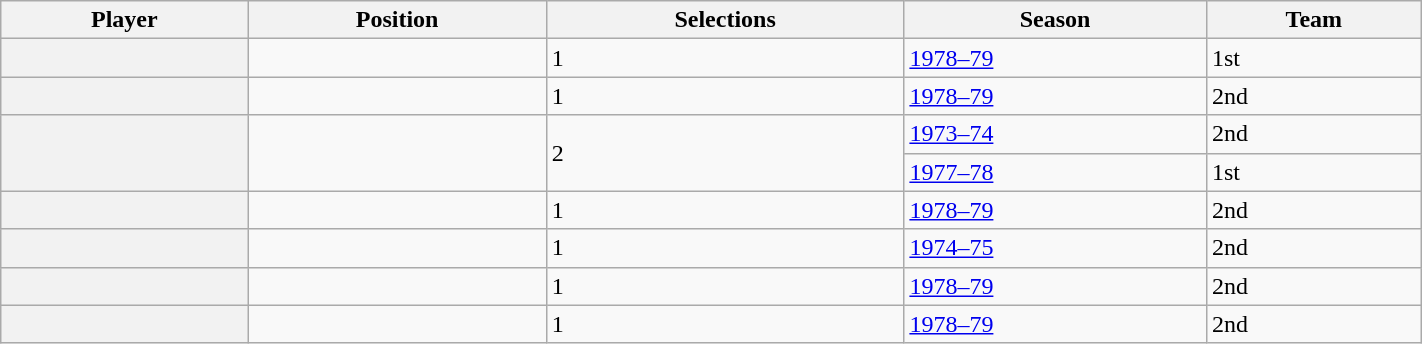<table class="wikitable sortable" width="75%">
<tr>
<th scope="col">Player</th>
<th scope="col">Position</th>
<th scope="col">Selections</th>
<th scope="col">Season</th>
<th scope="col">Team</th>
</tr>
<tr>
<th scope="row"></th>
<td></td>
<td>1</td>
<td><a href='#'>1978–79</a></td>
<td>1st</td>
</tr>
<tr>
<th scope="row"></th>
<td></td>
<td>1</td>
<td><a href='#'>1978–79</a></td>
<td>2nd</td>
</tr>
<tr>
<th scope="row" rowspan="2"></th>
<td rowspan="2"></td>
<td rowspan="2">2</td>
<td><a href='#'>1973–74</a></td>
<td>2nd</td>
</tr>
<tr>
<td><a href='#'>1977–78</a></td>
<td>1st</td>
</tr>
<tr>
<th scope="row"></th>
<td></td>
<td>1</td>
<td><a href='#'>1978–79</a></td>
<td>2nd</td>
</tr>
<tr>
<th scope="row"></th>
<td></td>
<td>1</td>
<td><a href='#'>1974–75</a></td>
<td>2nd</td>
</tr>
<tr>
<th scope="row"></th>
<td></td>
<td>1</td>
<td><a href='#'>1978–79</a></td>
<td>2nd</td>
</tr>
<tr>
<th scope="row"></th>
<td></td>
<td>1</td>
<td><a href='#'>1978–79</a></td>
<td>2nd</td>
</tr>
</table>
